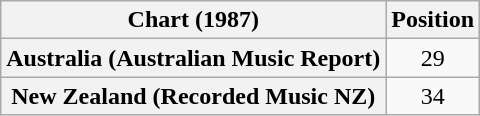<table class="wikitable plainrowheaders" style="text-align:center">
<tr>
<th scope="col">Chart (1987)</th>
<th scope="col">Position</th>
</tr>
<tr>
<th scope="row">Australia (Australian Music Report)</th>
<td>29</td>
</tr>
<tr>
<th scope="row">New Zealand (Recorded Music NZ)</th>
<td>34</td>
</tr>
</table>
